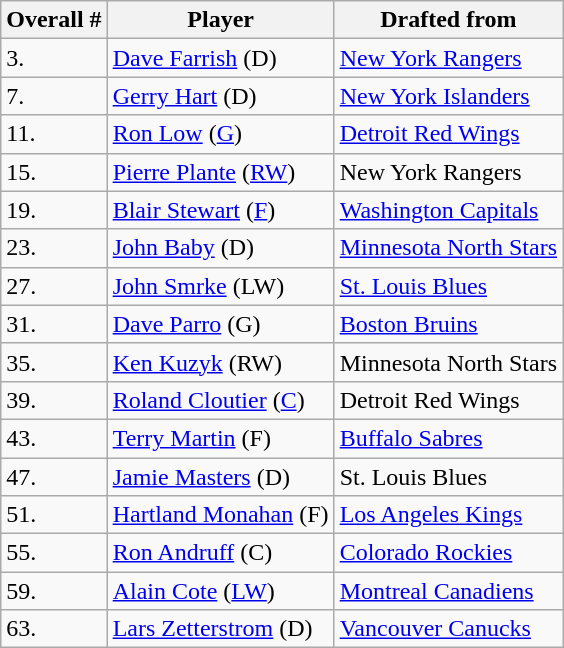<table class="wikitable sortable">
<tr>
<th>Overall #</th>
<th>Player</th>
<th>Drafted from</th>
</tr>
<tr>
<td>3.</td>
<td><a href='#'>Dave Farrish</a> (D)</td>
<td><a href='#'>New York Rangers</a></td>
</tr>
<tr>
<td>7.</td>
<td><a href='#'>Gerry Hart</a> (D)</td>
<td><a href='#'>New York Islanders</a></td>
</tr>
<tr>
<td>11.</td>
<td><a href='#'>Ron Low</a> (<a href='#'>G</a>)</td>
<td><a href='#'>Detroit Red Wings</a></td>
</tr>
<tr>
<td>15.</td>
<td><a href='#'>Pierre Plante</a> (<a href='#'>RW</a>)</td>
<td>New York Rangers</td>
</tr>
<tr>
<td>19.</td>
<td><a href='#'>Blair Stewart</a> (<a href='#'>F</a>)</td>
<td><a href='#'>Washington Capitals</a></td>
</tr>
<tr>
<td>23.</td>
<td><a href='#'>John Baby</a> (D)</td>
<td><a href='#'>Minnesota North Stars</a></td>
</tr>
<tr>
<td>27.</td>
<td><a href='#'>John Smrke</a> (LW)</td>
<td><a href='#'>St. Louis Blues</a></td>
</tr>
<tr>
<td>31.</td>
<td><a href='#'>Dave Parro</a> (G)</td>
<td><a href='#'>Boston Bruins</a></td>
</tr>
<tr>
<td>35.</td>
<td><a href='#'>Ken Kuzyk</a> (RW)</td>
<td>Minnesota North Stars</td>
</tr>
<tr>
<td>39.</td>
<td><a href='#'>Roland Cloutier</a> (<a href='#'>C</a>)</td>
<td>Detroit Red Wings</td>
</tr>
<tr>
<td>43.</td>
<td><a href='#'>Terry Martin</a> (F)</td>
<td><a href='#'>Buffalo Sabres</a></td>
</tr>
<tr>
<td>47.</td>
<td><a href='#'>Jamie Masters</a> (D)</td>
<td>St. Louis Blues</td>
</tr>
<tr>
<td>51.</td>
<td><a href='#'>Hartland Monahan</a> (F)</td>
<td><a href='#'>Los Angeles Kings</a></td>
</tr>
<tr>
<td>55.</td>
<td><a href='#'>Ron Andruff</a> (C)</td>
<td><a href='#'>Colorado Rockies</a></td>
</tr>
<tr>
<td>59.</td>
<td><a href='#'>Alain Cote</a> (<a href='#'>LW</a>)</td>
<td><a href='#'>Montreal Canadiens</a></td>
</tr>
<tr>
<td>63.</td>
<td><a href='#'>Lars Zetterstrom</a> (D)</td>
<td><a href='#'>Vancouver Canucks</a></td>
</tr>
</table>
